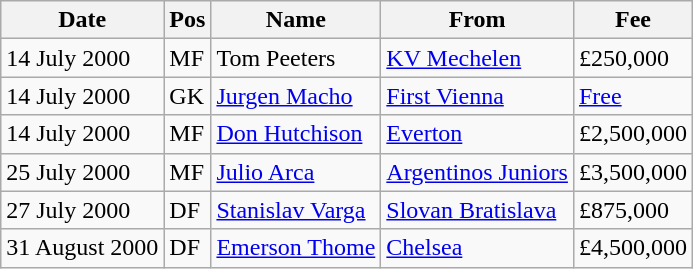<table class="wikitable">
<tr>
<th>Date</th>
<th>Pos</th>
<th>Name</th>
<th>From</th>
<th>Fee</th>
</tr>
<tr>
<td>14 July 2000</td>
<td>MF</td>
<td> Tom Peeters</td>
<td> <a href='#'>KV Mechelen</a></td>
<td>£250,000</td>
</tr>
<tr>
<td>14 July 2000</td>
<td>GK</td>
<td> <a href='#'>Jurgen Macho</a></td>
<td> <a href='#'>First Vienna</a></td>
<td><a href='#'>Free</a></td>
</tr>
<tr>
<td>14 July 2000</td>
<td>MF</td>
<td> <a href='#'>Don Hutchison</a></td>
<td> <a href='#'>Everton</a></td>
<td>£2,500,000</td>
</tr>
<tr>
<td>25 July 2000</td>
<td>MF</td>
<td> <a href='#'>Julio Arca</a></td>
<td> <a href='#'>Argentinos Juniors</a></td>
<td>£3,500,000</td>
</tr>
<tr>
<td>27 July 2000</td>
<td>DF</td>
<td> <a href='#'>Stanislav Varga</a></td>
<td> <a href='#'>Slovan Bratislava</a></td>
<td>£875,000</td>
</tr>
<tr>
<td>31 August 2000</td>
<td>DF</td>
<td> <a href='#'>Emerson Thome</a></td>
<td> <a href='#'>Chelsea</a></td>
<td>£4,500,000</td>
</tr>
</table>
